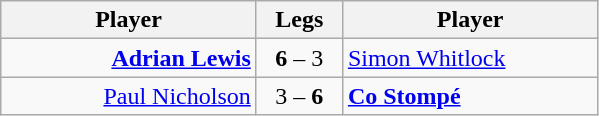<table class=wikitable style="text-align:center">
<tr>
<th width=163>Player</th>
<th width=50>Legs</th>
<th width=163>Player</th>
</tr>
<tr align=left>
<td align=right><strong><a href='#'>Adrian Lewis</a></strong> </td>
<td align=center><strong>6</strong> – 3</td>
<td> <a href='#'>Simon Whitlock</a></td>
</tr>
<tr align=left>
<td align=right><a href='#'>Paul Nicholson</a> </td>
<td align=center>3 – <strong>6</strong></td>
<td> <strong><a href='#'>Co Stompé</a></strong></td>
</tr>
</table>
